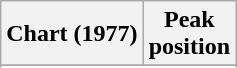<table class="wikitable sortable plainrowheaders" style="text-align:center">
<tr>
<th scope="col">Chart (1977)</th>
<th scope="col">Peak<br>position</th>
</tr>
<tr>
</tr>
<tr>
</tr>
</table>
